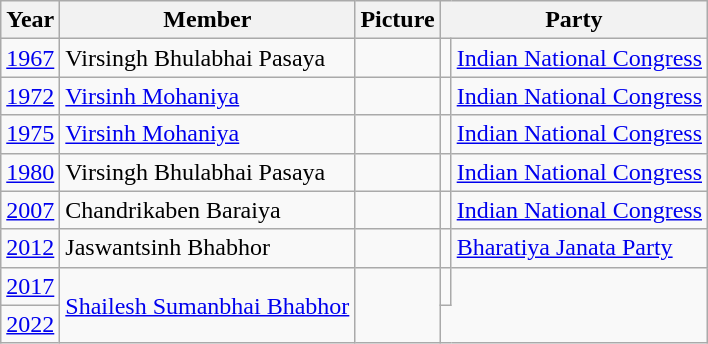<table class="wikitable sortable">
<tr>
<th>Year</th>
<th>Member</th>
<th>Picture</th>
<th colspan="2">Party</th>
</tr>
<tr>
<td><a href='#'>1967</a></td>
<td>Virsingh Bhulabhai Pasaya</td>
<td></td>
<td></td>
<td><a href='#'>Indian National Congress</a></td>
</tr>
<tr>
<td><a href='#'>1972</a></td>
<td><a href='#'>Virsinh Mohaniya</a></td>
<td></td>
<td></td>
<td><a href='#'>Indian National Congress</a></td>
</tr>
<tr>
<td><a href='#'>1975</a></td>
<td><a href='#'>Virsinh Mohaniya</a></td>
<td></td>
<td></td>
<td><a href='#'>Indian National Congress</a></td>
</tr>
<tr>
<td><a href='#'>1980</a></td>
<td>Virsingh Bhulabhai Pasaya</td>
<td></td>
<td></td>
<td><a href='#'>Indian National Congress</a></td>
</tr>
<tr>
<td><a href='#'>2007</a></td>
<td>Chandrikaben Baraiya</td>
<td></td>
<td></td>
<td><a href='#'>Indian National Congress</a></td>
</tr>
<tr>
<td><a href='#'>2012</a></td>
<td>Jaswantsinh Bhabhor</td>
<td></td>
<td></td>
<td><a href='#'>Bharatiya Janata Party</a></td>
</tr>
<tr>
<td><a href='#'>2017</a></td>
<td rowspan="2"><a href='#'>Shailesh Sumanbhai Bhabhor</a></td>
<td rowspan="2"></td>
<td></td>
</tr>
<tr>
<td><a href='#'>2022</a></td>
</tr>
</table>
